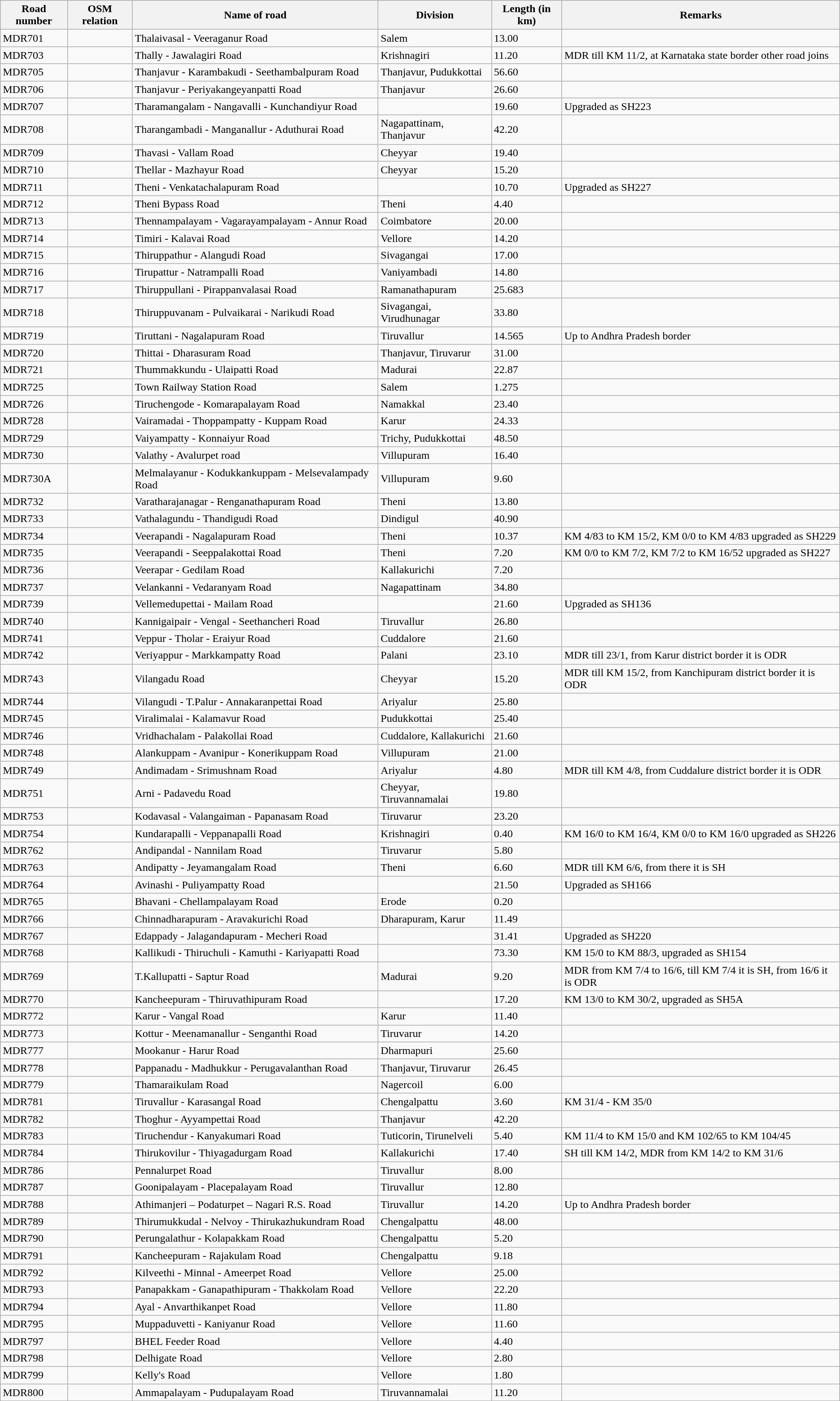<table class="wikitable">
<tr>
<th>Road number</th>
<th>OSM relation</th>
<th>Name of road</th>
<th>Division</th>
<th>Length (in km)</th>
<th>Remarks</th>
</tr>
<tr>
<td>MDR701</td>
<td></td>
<td>Thalaivasal - Veeraganur Road</td>
<td>Salem</td>
<td>13.00</td>
<td></td>
</tr>
<tr>
<td>MDR703</td>
<td></td>
<td>Thally - Jawalagiri Road</td>
<td>Krishnagiri</td>
<td>11.20</td>
<td>MDR till KM 11/2, at Karnataka state border other road joins</td>
</tr>
<tr>
<td>MDR705</td>
<td></td>
<td>Thanjavur - Karambakudi - Seethambalpuram Road</td>
<td>Thanjavur, Pudukkottai</td>
<td>56.60</td>
<td></td>
</tr>
<tr>
<td>MDR706</td>
<td></td>
<td>Thanjavur - Periyakangeyanpatti Road</td>
<td>Thanjavur</td>
<td>26.60</td>
<td></td>
</tr>
<tr>
<td>MDR707</td>
<td></td>
<td>Tharamangalam - Nangavalli - Kunchandiyur Road</td>
<td></td>
<td>19.60</td>
<td>Upgraded as SH223</td>
</tr>
<tr>
<td>MDR708</td>
<td></td>
<td>Tharangambadi - Manganallur - Aduthurai Road</td>
<td>Nagapattinam, Thanjavur</td>
<td>42.20</td>
<td></td>
</tr>
<tr>
<td>MDR709</td>
<td></td>
<td>Thavasi - Vallam Road</td>
<td>Cheyyar</td>
<td>19.40</td>
<td></td>
</tr>
<tr>
<td>MDR710</td>
<td></td>
<td>Thellar - Mazhayur Road</td>
<td>Cheyyar</td>
<td>15.20</td>
<td></td>
</tr>
<tr>
<td>MDR711</td>
<td></td>
<td>Theni - Venkatachalapuram Road</td>
<td></td>
<td>10.70</td>
<td>Upgraded as SH227</td>
</tr>
<tr>
<td>MDR712</td>
<td></td>
<td>Theni Bypass Road</td>
<td>Theni</td>
<td>4.40</td>
<td></td>
</tr>
<tr>
<td>MDR713</td>
<td></td>
<td>Thennampalayam - Vagarayampalayam - Annur Road</td>
<td>Coimbatore</td>
<td>20.00</td>
<td></td>
</tr>
<tr>
<td>MDR714</td>
<td></td>
<td>Timiri - Kalavai Road</td>
<td>Vellore</td>
<td>14.20</td>
<td></td>
</tr>
<tr>
<td>MDR715</td>
<td></td>
<td>Thiruppathur - Alangudi Road</td>
<td>Sivagangai</td>
<td>17.00</td>
<td></td>
</tr>
<tr>
<td>MDR716</td>
<td></td>
<td>Tirupattur - Natrampalli Road</td>
<td>Vaniyambadi</td>
<td>14.80</td>
<td></td>
</tr>
<tr>
<td>MDR717</td>
<td></td>
<td>Thiruppullani - Pirappanvalasai Road</td>
<td>Ramanathapuram</td>
<td>25.683</td>
<td></td>
</tr>
<tr>
<td>MDR718</td>
<td></td>
<td>Thiruppuvanam - Pulvaikarai - Narikudi Road</td>
<td>Sivagangai, Virudhunagar</td>
<td>33.80</td>
<td></td>
</tr>
<tr>
<td>MDR719</td>
<td></td>
<td>Tiruttani - Nagalapuram Road</td>
<td>Tiruvallur</td>
<td>14.565</td>
<td>Up to Andhra Pradesh border</td>
</tr>
<tr>
<td>MDR720</td>
<td></td>
<td>Thittai - Dharasuram Road</td>
<td>Thanjavur, Tiruvarur</td>
<td>31.00</td>
<td></td>
</tr>
<tr>
<td>MDR721</td>
<td></td>
<td>Thummakkundu - Ulaipatti Road</td>
<td>Madurai</td>
<td>22.87</td>
<td></td>
</tr>
<tr>
<td>MDR725</td>
<td></td>
<td>Town Railway Station Road</td>
<td>Salem</td>
<td>1.275</td>
<td></td>
</tr>
<tr>
<td>MDR726</td>
<td></td>
<td>Tiruchengode - Komarapalayam Road</td>
<td>Namakkal</td>
<td>23.40</td>
<td></td>
</tr>
<tr>
<td>MDR728</td>
<td></td>
<td>Vairamadai - Thoppampatty - Kuppam Road</td>
<td>Karur</td>
<td>24.33</td>
<td></td>
</tr>
<tr>
<td>MDR729</td>
<td></td>
<td>Vaiyampatty - Konnaiyur Road</td>
<td>Trichy, Pudukkottai</td>
<td>48.50</td>
<td></td>
</tr>
<tr>
<td>MDR730</td>
<td></td>
<td>Valathy - Avalurpet road</td>
<td>Villupuram</td>
<td>16.40</td>
<td></td>
</tr>
<tr>
<td>MDR730A</td>
<td></td>
<td>Melmalayanur - Kodukkankuppam - Melsevalampady Road</td>
<td>Villupuram</td>
<td>9.60</td>
<td></td>
</tr>
<tr>
<td>MDR732</td>
<td></td>
<td>Varatharajanagar - Renganathapuram Road</td>
<td>Theni</td>
<td>13.80</td>
<td></td>
</tr>
<tr>
<td>MDR733</td>
<td></td>
<td>Vathalagundu - Thandigudi Road</td>
<td>Dindigul</td>
<td>40.90</td>
<td></td>
</tr>
<tr>
<td>MDR734</td>
<td></td>
<td>Veerapandi - Nagalapuram Road</td>
<td>Theni</td>
<td>10.37</td>
<td>KM 4/83 to KM 15/2, KM 0/0 to KM 4/83 upgraded as SH229</td>
</tr>
<tr>
<td>MDR735</td>
<td></td>
<td>Veerapandi - Seeppalakottai Road</td>
<td>Theni</td>
<td>7.20</td>
<td>KM 0/0 to KM 7/2, KM 7/2 to KM 16/52 upgraded as SH227</td>
</tr>
<tr>
<td>MDR736</td>
<td></td>
<td>Veerapar - Gedilam Road</td>
<td>Kallakurichi</td>
<td>7.20</td>
<td></td>
</tr>
<tr>
<td>MDR737</td>
<td></td>
<td>Velankanni - Vedaranyam Road</td>
<td>Nagapattinam</td>
<td>34.80</td>
<td></td>
</tr>
<tr>
<td>MDR739</td>
<td></td>
<td>Vellemedupettai - Mailam Road</td>
<td></td>
<td>21.60</td>
<td>Upgraded as SH136</td>
</tr>
<tr>
<td>MDR740</td>
<td></td>
<td>Kannigaipair - Vengal - Seethancheri Road</td>
<td>Tiruvallur</td>
<td>26.80</td>
<td></td>
</tr>
<tr>
<td>MDR741</td>
<td></td>
<td>Veppur - Tholar - Eraiyur Road</td>
<td>Cuddalore</td>
<td>21.60</td>
<td></td>
</tr>
<tr>
<td>MDR742</td>
<td></td>
<td>Veriyappur - Markkampatty Road</td>
<td>Palani</td>
<td>23.10</td>
<td>MDR till 23/1, from Karur district border it is ODR</td>
</tr>
<tr>
<td>MDR743</td>
<td></td>
<td>Vilangadu Road</td>
<td>Cheyyar</td>
<td>15.20</td>
<td>MDR till KM 15/2, from Kanchipuram district border it is ODR</td>
</tr>
<tr>
<td>MDR744</td>
<td></td>
<td>Vilangudi - T.Palur - Annakaranpettai Road</td>
<td>Ariyalur</td>
<td>25.80</td>
<td></td>
</tr>
<tr>
<td>MDR745</td>
<td></td>
<td>Viralimalai - Kalamavur Road</td>
<td>Pudukkottai</td>
<td>25.40</td>
<td></td>
</tr>
<tr>
<td>MDR746</td>
<td></td>
<td>Vridhachalam - Palakollai Road</td>
<td>Cuddalore, Kallakurichi</td>
<td>21.60</td>
<td></td>
</tr>
<tr>
<td>MDR748</td>
<td></td>
<td>Alankuppam - Avanipur - Konerikuppam Road</td>
<td>Villupuram</td>
<td>21.00</td>
<td></td>
</tr>
<tr>
<td>MDR749</td>
<td></td>
<td>Andimadam - Srimushnam Road</td>
<td>Ariyalur</td>
<td>4.80</td>
<td>MDR till KM 4/8, from Cuddalure district border it is ODR</td>
</tr>
<tr>
<td>MDR751</td>
<td></td>
<td>Arni - Padavedu Road</td>
<td>Cheyyar, Tiruvannamalai</td>
<td>19.80</td>
<td></td>
</tr>
<tr>
<td>MDR753</td>
<td></td>
<td>Kodavasal - Valangaiman - Papanasam Road</td>
<td>Tiruvarur</td>
<td>23.20</td>
<td></td>
</tr>
<tr>
<td>MDR754</td>
<td></td>
<td>Kundarapalli - Veppanapalli Road</td>
<td>Krishnagiri</td>
<td>0.40</td>
<td>KM 16/0 to KM 16/4, KM 0/0 to KM 16/0 upgraded as SH226</td>
</tr>
<tr>
<td>MDR762</td>
<td></td>
<td>Andipandal - Nannilam Road</td>
<td>Tiruvarur</td>
<td>5.80</td>
<td></td>
</tr>
<tr>
<td>MDR763</td>
<td></td>
<td>Andipatty - Jeyamangalam Road</td>
<td>Theni</td>
<td>6.60</td>
<td>MDR till KM 6/6, from there it is SH</td>
</tr>
<tr>
<td>MDR764</td>
<td></td>
<td>Avinashi - Puliyampatty Road</td>
<td></td>
<td>21.50</td>
<td>Upgraded as SH166</td>
</tr>
<tr>
<td>MDR765</td>
<td></td>
<td>Bhavani - Chellampalayam Road</td>
<td>Erode</td>
<td>0.20</td>
<td></td>
</tr>
<tr>
<td>MDR766</td>
<td></td>
<td>Chinnadharapuram - Aravakurichi Road</td>
<td>Dharapuram, Karur</td>
<td>11.49</td>
<td></td>
</tr>
<tr>
<td>MDR767</td>
<td></td>
<td>Edappady - Jalagandapuram - Mecheri Road</td>
<td></td>
<td>31.41</td>
<td>Upgraded as SH220</td>
</tr>
<tr>
<td>MDR768</td>
<td></td>
<td>Kallikudi - Thiruchuli - Kamuthi - Kariyapatti Road</td>
<td></td>
<td>73.30</td>
<td>KM 15/0 to KM 88/3, upgraded as SH154</td>
</tr>
<tr>
<td>MDR769</td>
<td></td>
<td>T.Kallupatti - Saptur Road</td>
<td>Madurai</td>
<td>9.20</td>
<td>MDR from KM 7/4 to 16/6, till KM 7/4 it is SH, from 16/6 it is ODR</td>
</tr>
<tr>
<td>MDR770</td>
<td></td>
<td>Kancheepuram - Thiruvathipuram Road</td>
<td></td>
<td>17.20</td>
<td>KM 13/0 to KM 30/2, upgraded as SH5A</td>
</tr>
<tr>
<td>MDR772</td>
<td></td>
<td>Karur - Vangal Road</td>
<td>Karur</td>
<td>11.40</td>
<td></td>
</tr>
<tr>
<td>MDR773</td>
<td></td>
<td>Kottur - Meenamanallur - Senganthi Road</td>
<td>Tiruvarur</td>
<td>14.20</td>
<td></td>
</tr>
<tr>
<td>MDR777</td>
<td></td>
<td>Mookanur - Harur Road</td>
<td>Dharmapuri</td>
<td>25.60</td>
<td></td>
</tr>
<tr>
<td>MDR778</td>
<td></td>
<td>Pappanadu - Madhukkur - Perugavalanthan Road</td>
<td>Thanjavur, Tiruvarur</td>
<td>26.45</td>
<td></td>
</tr>
<tr>
<td>MDR779</td>
<td></td>
<td>Thamaraikulam Road</td>
<td>Nagercoil</td>
<td>6.00</td>
<td></td>
</tr>
<tr>
<td>MDR781</td>
<td></td>
<td>Tiruvallur - Karasangal Road</td>
<td>Chengalpattu</td>
<td>3.60</td>
<td>KM 31/4 - KM 35/0</td>
</tr>
<tr>
<td>MDR782</td>
<td></td>
<td>Thoghur - Ayyampettai Road</td>
<td>Thanjavur</td>
<td>42.20</td>
<td></td>
</tr>
<tr>
<td>MDR783</td>
<td></td>
<td>Tiruchendur - Kanyakumari Road</td>
<td>Tuticorin, Tirunelveli</td>
<td>5.40</td>
<td>KM 11/4 to KM 15/0 and KM 102/65 to KM 104/45</td>
</tr>
<tr>
<td>MDR784</td>
<td></td>
<td>Thirukovilur - Thiyagadurgam Road</td>
<td>Kallakurichi</td>
<td>17.40</td>
<td>SH till KM 14/2, MDR from KM 14/2 to KM 31/6</td>
</tr>
<tr>
<td>MDR786</td>
<td></td>
<td>Pennalurpet Road</td>
<td>Tiruvallur</td>
<td>8.00</td>
<td></td>
</tr>
<tr>
<td>MDR787</td>
<td></td>
<td>Goonipalayam - Placepalayam Road</td>
<td>Tiruvallur</td>
<td>12.80</td>
<td></td>
</tr>
<tr>
<td>MDR788</td>
<td></td>
<td>Athimanjeri – Podaturpet – Nagari R.S. Road</td>
<td>Tiruvallur</td>
<td>14.20</td>
<td>Up to Andhra Pradesh border</td>
</tr>
<tr>
<td>MDR789</td>
<td></td>
<td>Thirumukkudal - Nelvoy - Thirukazhukundram Road</td>
<td>Chengalpattu</td>
<td>48.00</td>
<td></td>
</tr>
<tr>
<td>MDR790</td>
<td></td>
<td>Perungalathur - Kolapakkam Road</td>
<td>Chengalpattu</td>
<td>5.20</td>
<td></td>
</tr>
<tr>
<td>MDR791</td>
<td></td>
<td>Kancheepuram - Rajakulam Road</td>
<td>Chengalpattu</td>
<td>9.18</td>
<td></td>
</tr>
<tr>
<td>MDR792</td>
<td></td>
<td>Kilveethi - Minnal - Ameerpet Road</td>
<td>Vellore</td>
<td>25.00</td>
<td></td>
</tr>
<tr>
<td>MDR793</td>
<td></td>
<td>Panapakkam - Ganapathipuram - Thakkolam Road</td>
<td>Vellore</td>
<td>22.20</td>
<td></td>
</tr>
<tr>
<td>MDR794</td>
<td></td>
<td>Ayal - Anvarthikanpet Road</td>
<td>Vellore</td>
<td>11.80</td>
<td></td>
</tr>
<tr>
<td>MDR795</td>
<td></td>
<td>Muppaduvetti - Kaniyanur Road</td>
<td>Vellore</td>
<td>11.60</td>
<td></td>
</tr>
<tr>
<td>MDR797</td>
<td></td>
<td>BHEL Feeder Road</td>
<td>Vellore</td>
<td>4.40</td>
<td></td>
</tr>
<tr>
<td>MDR798</td>
<td></td>
<td>Delhigate Road</td>
<td>Vellore</td>
<td>2.80</td>
<td></td>
</tr>
<tr>
<td>MDR799</td>
<td></td>
<td>Kelly's Road</td>
<td>Vellore</td>
<td>1.80</td>
<td></td>
</tr>
<tr>
<td>MDR800</td>
<td></td>
<td>Ammapalayam - Pudupalayam Road</td>
<td>Tiruvannamalai</td>
<td>11.20</td>
<td></td>
</tr>
</table>
